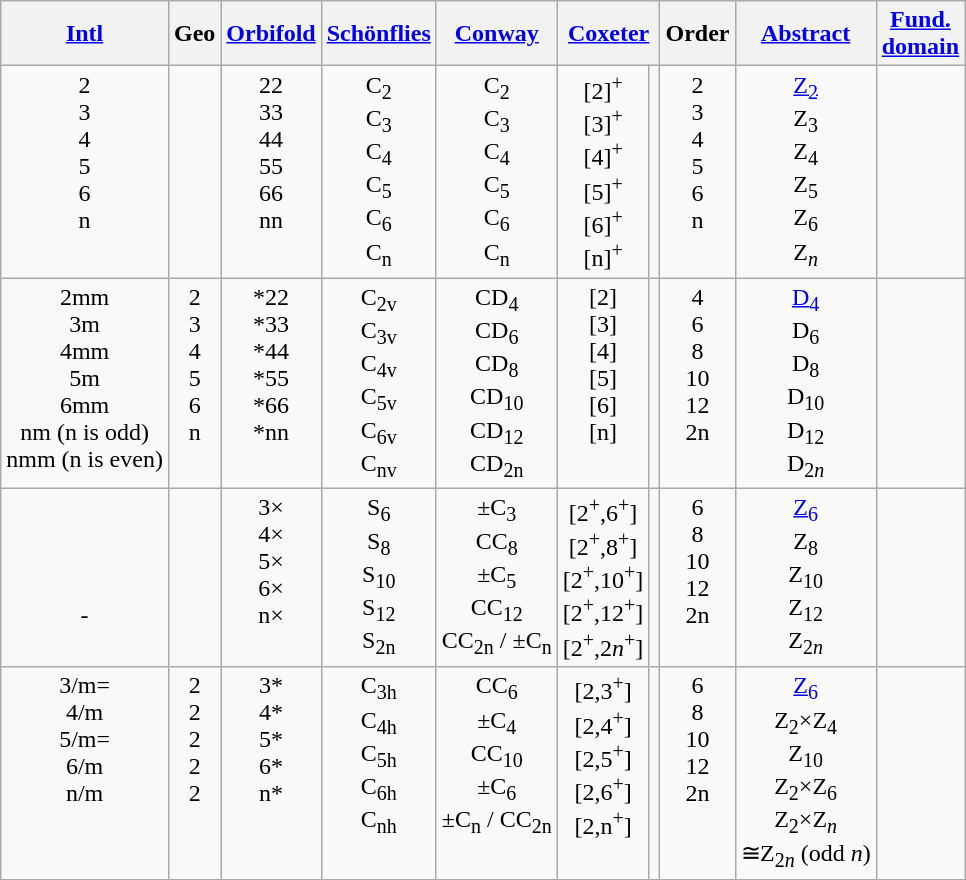<table class="wikitable">
<tr>
<th><a href='#'>Intl</a></th>
<th>Geo<br></th>
<th><a href='#'>Orbifold</a></th>
<th><a href='#'>Schönflies</a></th>
<th><a href='#'>Conway</a></th>
<th colspan=2><a href='#'>Coxeter</a></th>
<th>Order</th>
<th><a href='#'>Abstract</a></th>
<th><a href='#'>Fund.<br>domain</a></th>
</tr>
<tr align=center valign=top>
<td>2<br>3<br>4<br>5<br>6<br>n</td>
<td><br><br><br><br><br></td>
<td>22<br>33<br>44<br>55<br>66<br>nn</td>
<td>C<sub>2</sub><br>C<sub>3</sub><br>C<sub>4</sub><br>C<sub>5</sub><br>C<sub>6</sub><br>C<sub>n</sub></td>
<td>C<sub>2</sub><br>C<sub>3</sub><br>C<sub>4</sub><br>C<sub>5</sub><br>C<sub>6</sub><br>C<sub>n</sub></td>
<td>[2]<sup>+</sup><br>[3]<sup>+</sup><br>[4]<sup>+</sup><br>[5]<sup>+</sup><br>[6]<sup>+</sup><br>[n]<sup>+</sup></td>
<td><br><br><br><br><br></td>
<td>2<br>3<br>4<br>5<br>6<br>n</td>
<td><a href='#'>Z<sub>2</sub></a><br>Z<sub>3</sub><br>Z<sub>4</sub><br>Z<sub>5</sub><br>Z<sub>6</sub><br>Z<sub><em>n</em></sub></td>
<td></td>
</tr>
<tr align=center valign=top>
<td>2mm<br>3m<br>4mm<br>5m<br>6mm<br>nm (n is odd)<br>nmm (n is even)</td>
<td>2<br>3<br>4<br>5<br>6<br>n</td>
<td>*22<br>*33<br>*44<br>*55<br>*66<br>*nn</td>
<td>C<sub>2v</sub><br>C<sub>3v</sub><br>C<sub>4v</sub><br>C<sub>5v</sub><br>C<sub>6v</sub><br>C<sub>nv</sub></td>
<td>CD<sub>4</sub><br>CD<sub>6</sub><br>CD<sub>8</sub><br>CD<sub>10</sub><br>CD<sub>12</sub><br>CD<sub>2n</sub></td>
<td>[2]<br>[3]<br>[4]<br>[5]<br>[6]<br>[n]</td>
<td><br><br><br><br><br></td>
<td>4<br>6<br>8<br>10<br>12<br>2n</td>
<td><a href='#'>D<sub>4</sub></a><br>D<sub>6</sub><br>D<sub>8</sub><br>D<sub>10</sub><br>D<sub>12</sub><br>D<sub>2<em>n</em></sub></td>
<td></td>
</tr>
<tr align=center valign=top>
<td><br><br><br><br>-</td>
<td><br><br><br><br></td>
<td>3×<br>4×<br>5×<br>6×<br>n×</td>
<td>S<sub>6</sub><br>S<sub>8</sub><br>S<sub>10</sub><br>S<sub>12</sub><br>S<sub>2n</sub></td>
<td>±C<sub>3</sub><br>CC<sub>8</sub><br>±C<sub>5</sub><br>CC<sub>12</sub><br>CC<sub>2n</sub> / ±C<sub>n</sub></td>
<td>[2<sup>+</sup>,6<sup>+</sup>]<br>[2<sup>+</sup>,8<sup>+</sup>]<br>[2<sup>+</sup>,10<sup>+</sup>]<br>[2<sup>+</sup>,12<sup>+</sup>]<br>[2<sup>+</sup>,2<em>n</em><sup>+</sup>]</td>
<td><br><br><br></td>
<td>6<br>8<br>10<br>12<br>2n</td>
<td><a href='#'>Z<sub>6</sub></a><br>Z<sub>8</sub><br>Z<sub>10</sub><br>Z<sub>12</sub><br>Z<sub>2<em>n</em></sub></td>
<td></td>
</tr>
<tr align=center valign=top>
<td>3/m=<br>4/m<br>5/m=<br>6/m<br>n/m</td>
<td>2<br>2<br>2<br>2<br>2</td>
<td>3*<br>4*<br>5*<br>6*<br>n*</td>
<td>C<sub>3h</sub><br>C<sub>4h</sub><br>C<sub>5h</sub><br>C<sub>6h</sub><br>C<sub>nh</sub></td>
<td>CC<sub>6</sub><br>±C<sub>4</sub><br>CC<sub>10</sub><br>±C<sub>6</sub><br>±C<sub>n</sub> / CC<sub>2n</sub></td>
<td>[2,3<sup>+</sup>]<br>[2,4<sup>+</sup>]<br>[2,5<sup>+</sup>]<br>[2,6<sup>+</sup>]<br>[2,n<sup>+</sup>]</td>
<td><br><br><br><br></td>
<td>6<br>8<br>10<br>12<br>2n</td>
<td><a href='#'>Z<sub>6</sub></a><br>Z<sub>2</sub>×Z<sub>4</sub><br>Z<sub>10</sub><br>Z<sub>2</sub>×Z<sub>6</sub><br>Z<sub>2</sub>×Z<sub><em>n</em></sub><br>≅Z<sub>2<em>n</em></sub> (odd <em>n</em>)</td>
<td></td>
</tr>
</table>
